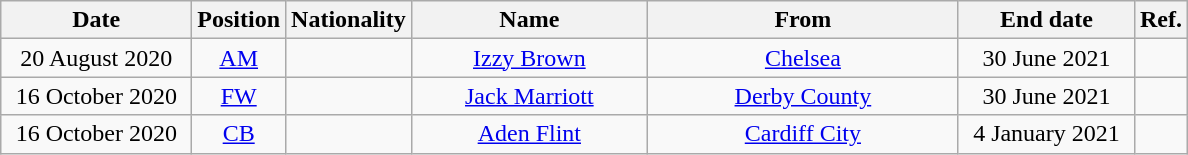<table class="wikitable" style="text-align:center">
<tr>
<th style="width:120px">Date</th>
<th style="width:50px">Position</th>
<th style="width:50px">Nationality</th>
<th style="width:150px">Name</th>
<th style="width:200px">From</th>
<th style="width:110px">End date</th>
<th style="width:25px">Ref.</th>
</tr>
<tr>
<td>20 August 2020</td>
<td><a href='#'>AM</a></td>
<td></td>
<td><a href='#'>Izzy Brown</a></td>
<td> <a href='#'>Chelsea</a></td>
<td>30 June 2021</td>
<td></td>
</tr>
<tr>
<td>16 October 2020</td>
<td><a href='#'>FW</a></td>
<td></td>
<td><a href='#'>Jack Marriott</a></td>
<td> <a href='#'>Derby County</a></td>
<td>30 June 2021</td>
<td></td>
</tr>
<tr>
<td>16 October 2020</td>
<td><a href='#'>CB</a></td>
<td></td>
<td><a href='#'>Aden Flint</a></td>
<td> <a href='#'>Cardiff City</a></td>
<td>4 January 2021</td>
<td></td>
</tr>
</table>
